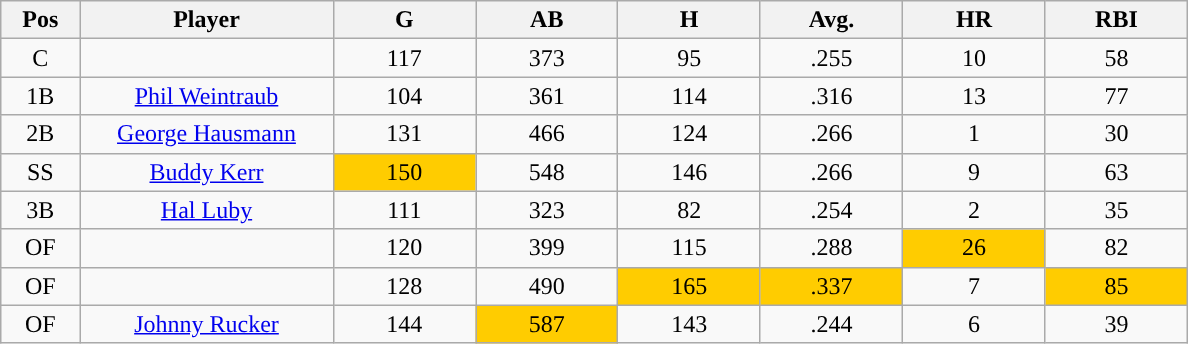<table class="wikitable sortable">
<tr>
<th bgcolor="#DDDDFF" width="5%">Pos</th>
<th bgcolor="#DDDDFF" width="16%">Player</th>
<th bgcolor="#DDDDFF" width="9%">G</th>
<th bgcolor="#DDDDFF" width="9%">AB</th>
<th bgcolor="#DDDDFF" width="9%">H</th>
<th bgcolor="#DDDDFF" width="9%">Avg.</th>
<th bgcolor="#DDDDFF" width="9%">HR</th>
<th bgcolor="#DDDDFF" width="9%">RBI</th>
</tr>
<tr align="center">
<td>C</td>
<td></td>
<td>117</td>
<td>373</td>
<td>95</td>
<td>.255</td>
<td>10</td>
<td>58</td>
</tr>
<tr align="center">
<td>1B</td>
<td><a href='#'>Phil Weintraub</a></td>
<td>104</td>
<td>361</td>
<td>114</td>
<td>.316</td>
<td>13</td>
<td>77</td>
</tr>
<tr align=center>
<td>2B</td>
<td><a href='#'>George Hausmann</a></td>
<td>131</td>
<td>466</td>
<td>124</td>
<td>.266</td>
<td>1</td>
<td>30</td>
</tr>
<tr align=center>
<td>SS</td>
<td><a href='#'>Buddy Kerr</a></td>
<td style="background:#fc0;">150</td>
<td>548</td>
<td>146</td>
<td>.266</td>
<td>9</td>
<td>63</td>
</tr>
<tr align=center>
<td>3B</td>
<td><a href='#'>Hal Luby</a></td>
<td>111</td>
<td>323</td>
<td>82</td>
<td>.254</td>
<td>2</td>
<td>35</td>
</tr>
<tr align=center>
<td>OF</td>
<td></td>
<td>120</td>
<td>399</td>
<td>115</td>
<td>.288</td>
<td style="background:#fc0;">26</td>
<td>82</td>
</tr>
<tr align="center">
<td>OF</td>
<td></td>
<td>128</td>
<td>490</td>
<td style="background:#fc0;">165</td>
<td style="background:#fc0;">.337</td>
<td>7</td>
<td style="background:#fc0;">85</td>
</tr>
<tr align="center">
<td>OF</td>
<td><a href='#'>Johnny Rucker</a></td>
<td>144</td>
<td style="background:#fc0;">587</td>
<td>143</td>
<td>.244</td>
<td>6</td>
<td>39</td>
</tr>
</table>
